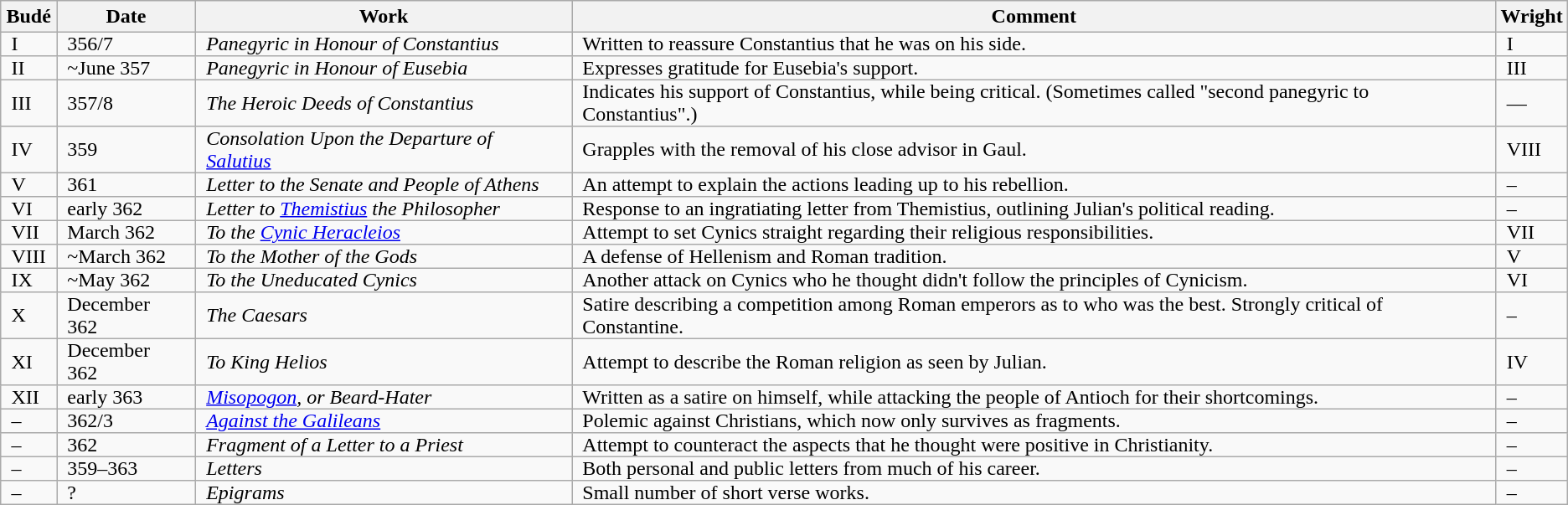<table class="wikitable">
<tr>
<th>Budé</th>
<th>Date</th>
<th>Work</th>
<th>Comment</th>
<th>Wright</th>
</tr>
<tr>
<td style="padding:0 8px;">I</td>
<td style="padding:0 8px;">356/7</td>
<td style="padding:0 8px;"><em>Panegyric in Honour of Constantius</em></td>
<td style="padding:0 8px;">Written to reassure Constantius that he was on his side.</td>
<td style="padding:0 8px;">I</td>
</tr>
<tr>
<td style="padding:0 8px;">II</td>
<td style="padding:0 8px;">~June 357</td>
<td style="padding:0 8px;"><em>Panegyric in Honour of Eusebia</em></td>
<td style="padding:0 8px;">Expresses gratitude for Eusebia's support.</td>
<td style="padding:0 8px;">III</td>
</tr>
<tr>
<td style="padding:0 8px;">III</td>
<td style="padding:0 8px;">357/8</td>
<td style="padding:0 8px;"><em>The Heroic Deeds of Constantius</em></td>
<td style="padding:0 8px;">Indicates his support of Constantius, while being critical. (Sometimes called "second panegyric to Constantius".)</td>
<td style="padding:0 8px;">—</td>
</tr>
<tr>
<td style="padding:0 8px;">IV</td>
<td style="padding:0 8px;">359</td>
<td style="padding:0 8px;"><em>Consolation Upon the Departure of <a href='#'>Salutius</a></em></td>
<td style="padding:0 8px;">Grapples with the removal of his close advisor in Gaul.</td>
<td style="padding:0 8px;">VIII</td>
</tr>
<tr>
<td style="padding:0 8px;">V</td>
<td style="padding:0 8px;">361</td>
<td style="padding:0 8px;"><em>Letter to the Senate and People of Athens</em></td>
<td style="padding:0 8px;">An attempt to explain the actions leading up to his rebellion.</td>
<td style="padding:0 8px;">–</td>
</tr>
<tr>
<td style="padding:0 8px;">VI</td>
<td style="padding:0 8px;">early 362</td>
<td style="padding:0 8px;"><em>Letter to <a href='#'>Themistius</a> the Philosopher</em></td>
<td style="padding:0 8px;">Response to an ingratiating letter from Themistius, outlining Julian's political reading.</td>
<td style="padding:0 8px;">–</td>
</tr>
<tr>
<td style="padding:0 8px;">VII</td>
<td style="padding:0 8px;">March 362</td>
<td style="padding:0 8px;"><em>To the <a href='#'>Cynic Heracleios</a></em></td>
<td style="padding:0 8px;">Attempt to set Cynics straight regarding their religious responsibilities.</td>
<td style="padding:0 8px;">VII</td>
</tr>
<tr>
<td style="padding:0 8px;">VIII</td>
<td style="padding:0 8px;">~March 362</td>
<td style="padding:0 8px;"><em>To the Mother of the Gods</em></td>
<td style="padding:0 8px;">A defense of Hellenism and Roman tradition.</td>
<td style="padding:0 8px;">V</td>
</tr>
<tr>
<td style="padding:0 8px;">IX</td>
<td style="padding:0 8px;">~May 362</td>
<td style="padding:0 8px;"><em>To the Uneducated Cynics</em></td>
<td style="padding:0 8px;">Another attack on Cynics who he thought didn't follow the principles of Cynicism.</td>
<td style="padding:0 8px;">VI</td>
</tr>
<tr>
<td style="padding:0 8px;">X</td>
<td style="padding:0 8px;">December 362</td>
<td style="padding:0 8px;"><em>The Caesars</em></td>
<td style="padding:0 8px;">Satire describing a competition among Roman emperors as to who was the best. Strongly critical of Constantine.</td>
<td style="padding:0 8px;">–</td>
</tr>
<tr>
<td style="padding:0 8px;">XI</td>
<td style="padding:0 8px;">December 362</td>
<td style="padding:0 8px;"><em>To King Helios</em></td>
<td style="padding:0 8px;">Attempt to describe the Roman religion as seen by Julian.</td>
<td style="padding:0 8px;">IV</td>
</tr>
<tr>
<td style="padding:0 8px;">XII</td>
<td style="padding:0 8px;">early 363</td>
<td style="padding:0 8px;"><em><a href='#'>Misopogon</a>, or Beard-Hater</em></td>
<td style="padding:0 8px;">Written as a satire on himself, while attacking the people of Antioch for their shortcomings.</td>
<td style="padding:0 8px;">–</td>
</tr>
<tr>
<td style="padding:0 8px;">–</td>
<td style="padding:0 8px;">362/3</td>
<td style="padding:0 8px;"><em><a href='#'>Against the Galileans</a></em></td>
<td style="padding:0 8px;">Polemic against Christians, which now only survives as fragments.</td>
<td style="padding:0 8px;">–</td>
</tr>
<tr>
<td style="padding:0 8px;">–</td>
<td style="padding:0 8px;">362</td>
<td style="padding:0 8px;"><em>Fragment of a Letter to a Priest</em></td>
<td style="padding:0 8px;">Attempt to counteract the aspects that he thought were positive in Christianity.</td>
<td style="padding:0 8px;">–</td>
</tr>
<tr>
<td style="padding:0 8px;">–</td>
<td style="padding:0 8px;">359–363</td>
<td style="padding:0 8px;"><em>Letters</em></td>
<td style="padding:0 8px;">Both personal and public letters from much of his career.</td>
<td style="padding:0 8px;">–</td>
</tr>
<tr>
<td style="padding:0 8px;">–</td>
<td style="padding:0 8px;">?</td>
<td style="padding:0 8px;"><em>Epigrams</em></td>
<td style="padding:0 8px;">Small number of short verse works.</td>
<td style="padding:0 8px;">–</td>
</tr>
</table>
